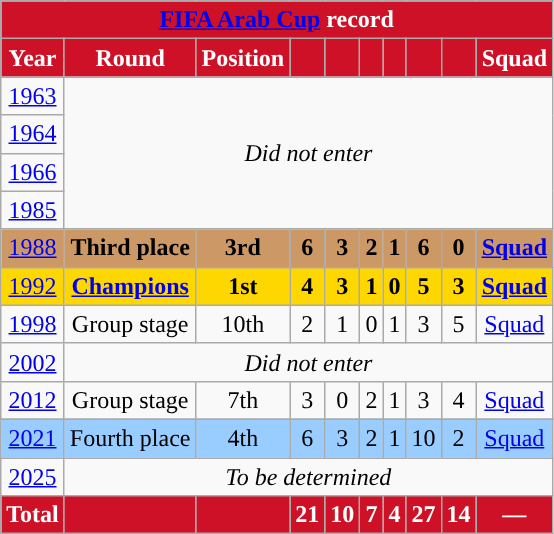<table class="wikitable" style="text-align:center">
<tr>
<th colspan="10" style="background:#CE1126; color:#FFFFFF; "><a href='#'><span>FIFA Arab Cup</span></a> record</th>
</tr>
<tr>
<th style="background:#CE1126; color:#FFFFFF; ">Year</th>
<th style="background:#CE1126; color:#FFFFFF; ">Round</th>
<th style="background:#CE1126; color:#FFFFFF; ">Position</th>
<th style="background:#CE1126; color:#FFFFFF; "></th>
<th style="background:#CE1126; color:#FFFFFF; "></th>
<th style="background:#CE1126; color:#FFFFFF; "></th>
<th style="background:#CE1126; color:#FFFFFF; "></th>
<th style="background:#CE1126; color:#FFFFFF; "></th>
<th style="background:#CE1126; color:#FFFFFF; "></th>
<th style="background:#CE1126; color:#FFFFFF; ">Squad</th>
</tr>
<tr>
<td> <a href='#'>1963</a></td>
<td rowspan=4 colspan="9"><em>Did not enter</em></td>
</tr>
<tr>
<td> <a href='#'>1964</a></td>
</tr>
<tr>
<td> <a href='#'>1966</a></td>
</tr>
<tr>
<td> <a href='#'>1985</a></td>
</tr>
<tr style="background:#CC9966">
<td> <a href='#'>1988</a></td>
<td><strong>Third place</strong></td>
<td><strong>3rd</strong></td>
<td><strong>6</strong></td>
<td><strong>3</strong></td>
<td><strong>2</strong></td>
<td><strong>1</strong></td>
<td><strong>6</strong></td>
<td><strong>0</strong></td>
<td><strong><a href='#'>Squad</a></strong></td>
</tr>
<tr style="background:gold">
<td> <a href='#'>1992</a></td>
<td><strong><a href='#'>Champions</a></strong></td>
<td><strong>1st</strong></td>
<td><strong>4</strong></td>
<td><strong>3</strong></td>
<td><strong>1</strong></td>
<td><strong>0</strong></td>
<td><strong>5</strong></td>
<td><strong>3</strong></td>
<td><strong><a href='#'>Squad</a></strong></td>
</tr>
<tr>
<td> <a href='#'>1998</a></td>
<td>Group stage</td>
<td>10th</td>
<td>2</td>
<td>1</td>
<td>0</td>
<td>1</td>
<td>3</td>
<td>5</td>
<td><a href='#'>Squad</a></td>
</tr>
<tr>
<td> <a href='#'>2002</a></td>
<td colspan="9"><em>Did not enter</em></td>
</tr>
<tr>
<td> <a href='#'>2012</a></td>
<td>Group stage</td>
<td>7th</td>
<td>3</td>
<td>0</td>
<td>2</td>
<td>1</td>
<td>3</td>
<td>4</td>
<td><a href='#'>Squad</a></td>
</tr>
<tr>
</tr>
<tr style="background:#9ACDFF">
<td> <a href='#'>2021</a></td>
<td>Fourth place</td>
<td>4th</td>
<td>6</td>
<td>3</td>
<td>2</td>
<td>1</td>
<td>10</td>
<td>2</td>
<td><a href='#'>Squad</a></td>
</tr>
<tr>
<td> <a href='#'>2025</a></td>
<td rowspan="1" colspan="9"><em>To be determined</em></td>
</tr>
<tr>
<th style="background:#CE1126; color:#FFFFFF; ">Total</th>
<th style="background:#CE1126; color:#FFFFFF; "></th>
<th style="background:#CE1126; color:#FFFFFF; "></th>
<th style="background:#CE1126; color:#FFFFFF; ">21</th>
<th style="background:#CE1126; color:#FFFFFF; ">10</th>
<th style="background:#CE1126; color:#FFFFFF; ">7</th>
<th style="background:#CE1126; color:#FFFFFF; ">4</th>
<th style="background:#CE1126; color:#FFFFFF; ">27</th>
<th style="background:#CE1126; color:#FFFFFF; ">14</th>
<th style="background:#CE1126; color:#FFFFFF; ">—</th>
</tr>
</table>
